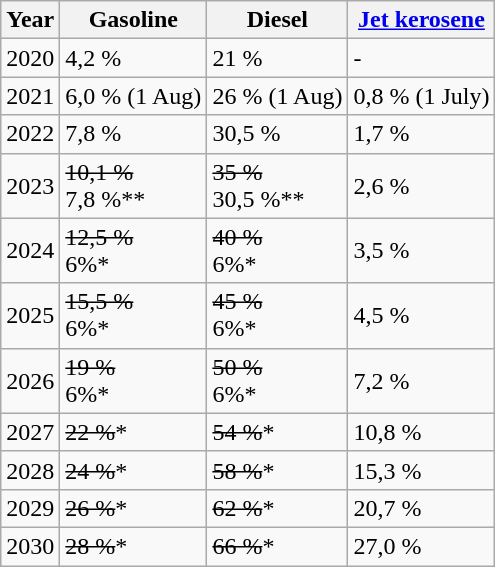<table class="wikitable floatright">
<tr>
<th>Year</th>
<th>Gasoline</th>
<th>Diesel</th>
<th><a href='#'>Jet kerosene</a></th>
</tr>
<tr>
<td>2020</td>
<td>4,2 %</td>
<td>21 %</td>
<td>-</td>
</tr>
<tr>
<td>2021</td>
<td>6,0 % (1 Aug)</td>
<td>26 % (1 Aug)</td>
<td>0,8 % (1 July)</td>
</tr>
<tr>
<td>2022</td>
<td>7,8 %</td>
<td>30,5 %</td>
<td>1,7 %</td>
</tr>
<tr>
<td>2023</td>
<td><s>10,1 %</s><br>7,8 %**</td>
<td><s>35 %</s><br>30,5 %**</td>
<td>2,6 %</td>
</tr>
<tr>
<td>2024</td>
<td><s>12,5 %</s><br>6%*</td>
<td><s>40 %</s><br>6%*</td>
<td>3,5 %</td>
</tr>
<tr>
<td>2025</td>
<td><s>15,5 %</s><br>6%*</td>
<td><s>45 %</s><br>6%*</td>
<td>4,5 %</td>
</tr>
<tr>
<td>2026</td>
<td><s>19 %</s><br>6%*</td>
<td><s>50 %</s><br>6%*</td>
<td>7,2 %</td>
</tr>
<tr>
<td>2027</td>
<td><s>22 %</s>*</td>
<td><s>54 %</s>*</td>
<td>10,8 %</td>
</tr>
<tr>
<td>2028</td>
<td><s>24 %</s>*</td>
<td><s>58 %</s>*</td>
<td>15,3 %</td>
</tr>
<tr>
<td>2029</td>
<td><s>26 %</s>*</td>
<td><s>62 %</s>*</td>
<td>20,7 %</td>
</tr>
<tr>
<td>2030</td>
<td><s>28 %</s>*</td>
<td><s>66 %</s>*</td>
<td>27,0 %</td>
</tr>
</table>
